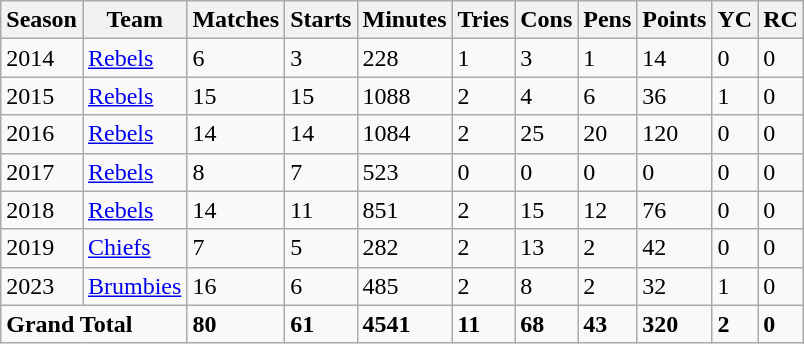<table class="wikitable">
<tr>
<th>Season</th>
<th>Team</th>
<th>Matches</th>
<th>Starts</th>
<th>Minutes</th>
<th>Tries</th>
<th>Cons</th>
<th>Pens</th>
<th>Points</th>
<th>YC</th>
<th>RC</th>
</tr>
<tr>
<td>2014</td>
<td><a href='#'>Rebels</a></td>
<td>6</td>
<td>3</td>
<td>228</td>
<td>1</td>
<td>3</td>
<td>1</td>
<td>14</td>
<td>0</td>
<td>0</td>
</tr>
<tr>
<td>2015</td>
<td><a href='#'>Rebels</a></td>
<td>15</td>
<td>15</td>
<td>1088</td>
<td>2</td>
<td>4</td>
<td>6</td>
<td>36</td>
<td>1</td>
<td>0</td>
</tr>
<tr>
<td>2016</td>
<td><a href='#'>Rebels</a></td>
<td>14</td>
<td>14</td>
<td>1084</td>
<td>2</td>
<td>25</td>
<td>20</td>
<td>120</td>
<td>0</td>
<td>0</td>
</tr>
<tr>
<td>2017</td>
<td><a href='#'>Rebels</a></td>
<td>8</td>
<td>7</td>
<td>523</td>
<td>0</td>
<td>0</td>
<td>0</td>
<td>0</td>
<td>0</td>
<td>0</td>
</tr>
<tr>
<td>2018</td>
<td><a href='#'>Rebels</a></td>
<td>14</td>
<td>11</td>
<td>851</td>
<td>2</td>
<td>15</td>
<td>12</td>
<td>76</td>
<td>0</td>
<td>0</td>
</tr>
<tr>
<td>2019</td>
<td><a href='#'>Chiefs</a></td>
<td>7</td>
<td>5</td>
<td>282</td>
<td>2</td>
<td>13</td>
<td>2</td>
<td>42</td>
<td>0</td>
<td>0</td>
</tr>
<tr>
<td>2023</td>
<td><a href='#'>Brumbies</a></td>
<td>16</td>
<td>6</td>
<td>485</td>
<td>2</td>
<td>8</td>
<td>2</td>
<td>32</td>
<td>1</td>
<td>0</td>
</tr>
<tr>
<td colspan="2" rowspan="1"><strong>Grand Total</strong></td>
<td><strong>80</strong></td>
<td><strong>61</strong></td>
<td><strong>4541</strong></td>
<td><strong>11</strong></td>
<td><strong>68</strong></td>
<td><strong>43</strong></td>
<td><strong>320</strong></td>
<td><strong>2</strong></td>
<td><strong>0</strong></td>
</tr>
</table>
